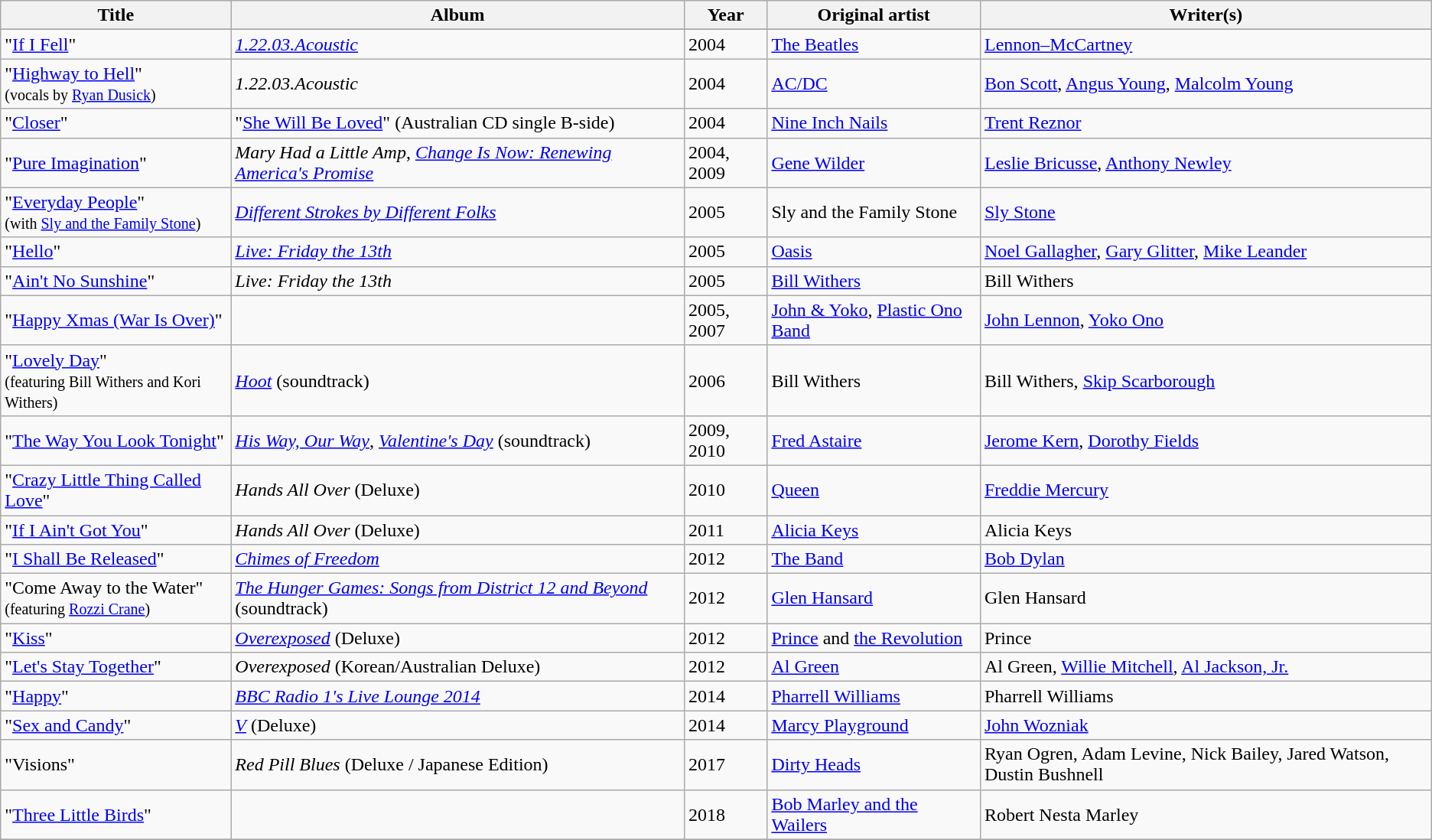<table class="wikitable sortable">
<tr>
<th>Title</th>
<th>Album</th>
<th>Year</th>
<th>Original artist</th>
<th>Writer(s)</th>
</tr>
<tr>
</tr>
<tr>
<td>"<a href='#'>If I Fell</a>"</td>
<td><em><a href='#'>1.22.03.Acoustic</a></em></td>
<td>2004</td>
<td><a href='#'>The Beatles</a></td>
<td><a href='#'>Lennon–McCartney</a></td>
</tr>
<tr>
<td>"<a href='#'>Highway to Hell</a>" <br><small>(vocals by <a href='#'>Ryan Dusick</a>)</small></td>
<td><em>1.22.03.Acoustic</em></td>
<td>2004</td>
<td><a href='#'>AC/DC</a></td>
<td><a href='#'>Bon Scott</a>, <a href='#'>Angus Young</a>, <a href='#'>Malcolm Young</a></td>
</tr>
<tr>
<td>"<a href='#'>Closer</a>"</td>
<td>"<a href='#'>She Will Be Loved</a>" (Australian CD single B-side)</td>
<td>2004</td>
<td><a href='#'>Nine Inch Nails</a></td>
<td><a href='#'>Trent Reznor</a></td>
</tr>
<tr>
<td>"<a href='#'>Pure Imagination</a>"</td>
<td><em>Mary Had a Little Amp</em>, <em><a href='#'>Change Is Now: Renewing America's Promise</a></em></td>
<td>2004, 2009</td>
<td><a href='#'>Gene Wilder</a></td>
<td><a href='#'>Leslie Bricusse</a>, <a href='#'>Anthony Newley</a></td>
</tr>
<tr>
<td>"<a href='#'>Everyday People</a>" <br><small>(with <a href='#'>Sly and the Family Stone</a>)</small></td>
<td><em><a href='#'>Different Strokes by Different Folks</a></em></td>
<td>2005</td>
<td>Sly and the Family Stone</td>
<td><a href='#'>Sly Stone</a></td>
</tr>
<tr>
<td>"<a href='#'>Hello</a>"</td>
<td><em><a href='#'>Live: Friday the 13th</a></em></td>
<td>2005</td>
<td><a href='#'>Oasis</a></td>
<td><a href='#'>Noel Gallagher</a>, <a href='#'>Gary Glitter</a>, <a href='#'>Mike Leander</a></td>
</tr>
<tr>
<td>"<a href='#'>Ain't No Sunshine</a>"</td>
<td><em>Live: Friday the 13th</em></td>
<td>2005</td>
<td><a href='#'>Bill Withers</a></td>
<td>Bill Withers</td>
</tr>
<tr>
<td>"<a href='#'>Happy Xmas (War Is Over)</a>"</td>
<td></td>
<td>2005,<br>2007</td>
<td><a href='#'>John & Yoko</a>, <a href='#'>Plastic Ono Band</a></td>
<td><a href='#'>John Lennon</a>, <a href='#'>Yoko Ono</a></td>
</tr>
<tr>
<td>"<a href='#'>Lovely Day</a>" <br><small>(featuring Bill Withers and Kori Withers)</small></td>
<td><em><a href='#'>Hoot</a></em> (soundtrack)</td>
<td>2006</td>
<td>Bill Withers</td>
<td>Bill Withers, <a href='#'>Skip Scarborough</a></td>
</tr>
<tr>
<td>"<a href='#'>The Way You Look Tonight</a>"</td>
<td><em><a href='#'>His Way, Our Way</a></em>, <em><a href='#'>Valentine's Day</a></em> (soundtrack)</td>
<td>2009, 2010</td>
<td><a href='#'>Fred Astaire</a></td>
<td><a href='#'>Jerome Kern</a>, <a href='#'>Dorothy Fields</a></td>
</tr>
<tr>
<td>"<a href='#'>Crazy Little Thing Called Love</a>"</td>
<td><em>Hands All Over</em> (Deluxe)</td>
<td>2010</td>
<td><a href='#'>Queen</a></td>
<td><a href='#'>Freddie Mercury</a></td>
</tr>
<tr>
<td>"<a href='#'>If I Ain't Got You</a>"</td>
<td><em>Hands All Over</em> (Deluxe)</td>
<td>2011</td>
<td><a href='#'>Alicia Keys</a></td>
<td>Alicia Keys</td>
</tr>
<tr>
<td>"<a href='#'>I Shall Be Released</a>"</td>
<td><em><a href='#'>Chimes of Freedom</a></em></td>
<td>2012</td>
<td><a href='#'>The Band</a></td>
<td><a href='#'>Bob Dylan</a></td>
</tr>
<tr>
<td>"Come Away to the Water" <br><small>(featuring <a href='#'>Rozzi Crane</a>)</small></td>
<td><em><a href='#'>The Hunger Games: Songs from District 12 and Beyond</a></em> (soundtrack)</td>
<td>2012</td>
<td><a href='#'>Glen Hansard</a></td>
<td>Glen Hansard</td>
</tr>
<tr>
<td>"<a href='#'>Kiss</a>"</td>
<td><em><a href='#'>Overexposed</a></em> (Deluxe)</td>
<td>2012</td>
<td><a href='#'>Prince</a> and <a href='#'>the Revolution</a></td>
<td>Prince</td>
</tr>
<tr>
<td>"<a href='#'>Let's Stay Together</a>"</td>
<td><em>Overexposed</em> (Korean/Australian Deluxe)</td>
<td>2012</td>
<td><a href='#'>Al Green</a></td>
<td>Al Green, <a href='#'>Willie Mitchell</a>, <a href='#'>Al Jackson, Jr.</a></td>
</tr>
<tr>
<td>"<a href='#'>Happy</a>"</td>
<td><em><a href='#'>BBC Radio 1's Live Lounge 2014</a></em></td>
<td>2014</td>
<td><a href='#'>Pharrell Williams</a></td>
<td>Pharrell Williams</td>
</tr>
<tr>
<td>"<a href='#'>Sex and Candy</a>"</td>
<td><em><a href='#'>V</a></em> (Deluxe)</td>
<td>2014</td>
<td><a href='#'>Marcy Playground</a></td>
<td><a href='#'>John Wozniak</a></td>
</tr>
<tr>
<td>"Visions"</td>
<td><em>Red Pill Blues</em> (Deluxe / Japanese Edition)</td>
<td>2017</td>
<td><a href='#'>Dirty Heads</a></td>
<td>Ryan Ogren, Adam Levine, Nick Bailey, Jared Watson, Dustin Bushnell</td>
</tr>
<tr>
<td>"<a href='#'>Three Little Birds</a>"</td>
<td></td>
<td>2018</td>
<td><a href='#'>Bob Marley and the Wailers</a></td>
<td>Robert Nesta Marley</td>
</tr>
<tr>
</tr>
</table>
